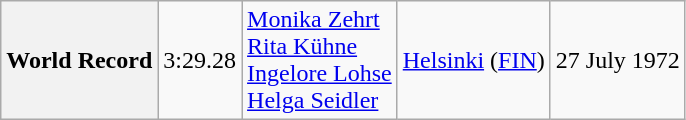<table class="wikitable" style="text-align:left">
<tr>
<th>World Record</th>
<td>3:29.28</td>
<td> <a href='#'>Monika Zehrt</a><br> <a href='#'>Rita Kühne</a><br> <a href='#'>Ingelore Lohse</a><br> <a href='#'>Helga Seidler</a></td>
<td><a href='#'>Helsinki</a> (<a href='#'>FIN</a>)</td>
<td>27 July 1972</td>
</tr>
</table>
